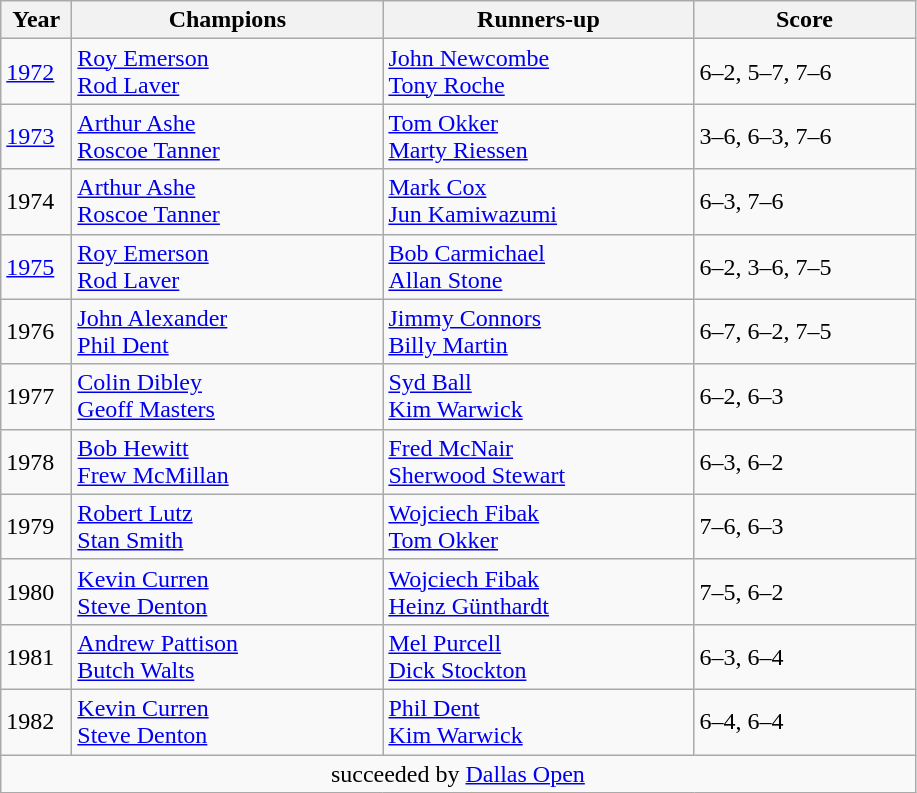<table class=wikitable>
<tr>
<th style="width:40px">Year</th>
<th style="width:200px">Champions</th>
<th style="width:200px">Runners-up</th>
<th style="width:140px" class="unsortable">Score</th>
</tr>
<tr>
<td><a href='#'>1972</a></td>
<td> <a href='#'>Roy Emerson</a><br> <a href='#'>Rod Laver</a></td>
<td> <a href='#'>John Newcombe</a><br> <a href='#'>Tony Roche</a></td>
<td>6–2, 5–7, 7–6</td>
</tr>
<tr>
<td><a href='#'>1973</a></td>
<td> <a href='#'>Arthur Ashe</a><br> <a href='#'>Roscoe Tanner</a></td>
<td> <a href='#'>Tom Okker</a><br> <a href='#'>Marty Riessen</a></td>
<td>3–6, 6–3, 7–6</td>
</tr>
<tr>
<td>1974</td>
<td> <a href='#'>Arthur Ashe</a><br> <a href='#'>Roscoe Tanner</a></td>
<td> <a href='#'>Mark Cox</a><br> <a href='#'>Jun Kamiwazumi</a></td>
<td>6–3, 7–6</td>
</tr>
<tr>
<td><a href='#'>1975</a></td>
<td> <a href='#'>Roy Emerson</a><br> <a href='#'>Rod Laver</a></td>
<td> <a href='#'>Bob Carmichael</a><br> <a href='#'>Allan Stone</a></td>
<td>6–2, 3–6, 7–5</td>
</tr>
<tr>
<td>1976</td>
<td> <a href='#'>John Alexander</a><br> <a href='#'>Phil Dent</a></td>
<td> <a href='#'>Jimmy Connors</a><br> <a href='#'>Billy Martin</a></td>
<td>6–7, 6–2, 7–5</td>
</tr>
<tr>
<td>1977</td>
<td> <a href='#'>Colin Dibley</a><br> <a href='#'>Geoff Masters</a></td>
<td> <a href='#'>Syd Ball</a><br> <a href='#'>Kim Warwick</a></td>
<td>6–2, 6–3</td>
</tr>
<tr>
<td>1978</td>
<td> <a href='#'>Bob Hewitt</a><br> <a href='#'>Frew McMillan</a></td>
<td> <a href='#'>Fred McNair</a><br> <a href='#'>Sherwood Stewart</a></td>
<td>6–3, 6–2</td>
</tr>
<tr>
<td>1979</td>
<td> <a href='#'>Robert Lutz</a><br> <a href='#'>Stan Smith</a></td>
<td> <a href='#'>Wojciech Fibak</a><br> <a href='#'>Tom Okker</a></td>
<td>7–6, 6–3</td>
</tr>
<tr>
<td>1980</td>
<td> <a href='#'>Kevin Curren</a><br> <a href='#'>Steve Denton</a></td>
<td> <a href='#'>Wojciech Fibak</a><br> <a href='#'>Heinz Günthardt</a></td>
<td>7–5, 6–2</td>
</tr>
<tr>
<td>1981</td>
<td> <a href='#'>Andrew Pattison</a><br> <a href='#'>Butch Walts</a></td>
<td> <a href='#'>Mel Purcell</a><br> <a href='#'>Dick Stockton</a></td>
<td>6–3, 6–4</td>
</tr>
<tr>
<td>1982</td>
<td> <a href='#'>Kevin Curren</a><br> <a href='#'>Steve Denton</a></td>
<td> <a href='#'>Phil Dent</a><br> <a href='#'>Kim Warwick</a></td>
<td>6–4, 6–4</td>
</tr>
<tr>
<td colspan=4 align=center>succeeded by <a href='#'>Dallas Open</a></td>
</tr>
</table>
